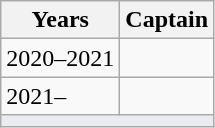<table class="wikitable">
<tr>
<th>Years</th>
<th>Captain</th>
</tr>
<tr>
<td>2020–2021</td>
<td></td>
</tr>
<tr>
<td>2021–</td>
<td></td>
</tr>
<tr class="sortbottom">
<td colspan="2" style="background-color:#EAECF0;text-align:center" align="bottom"></td>
</tr>
</table>
